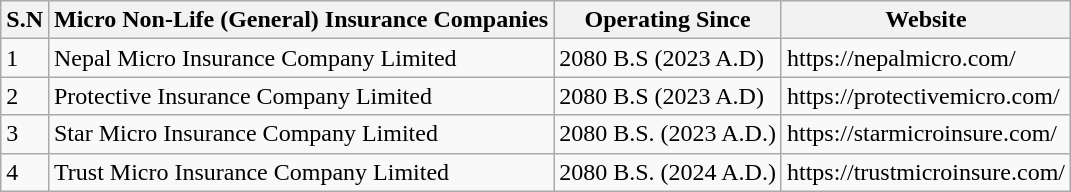<table class="wikitable">
<tr>
<th>S.N</th>
<th>Micro Non-Life (General) Insurance Companies</th>
<th>Operating Since</th>
<th>Website</th>
</tr>
<tr>
<td>1</td>
<td>Nepal Micro Insurance Company Limited</td>
<td>2080 B.S (2023 A.D)</td>
<td>https://nepalmicro.com/</td>
</tr>
<tr>
<td>2</td>
<td>Protective Insurance Company Limited</td>
<td>2080 B.S (2023 A.D)</td>
<td>https://protectivemicro.com/</td>
</tr>
<tr>
<td>3</td>
<td>Star Micro Insurance Company Limited</td>
<td>2080 B.S. (2023 A.D.)</td>
<td>https://starmicroinsure.com/</td>
</tr>
<tr>
<td>4</td>
<td>Trust Micro Insurance Company Limited</td>
<td>2080 B.S. (2024 A.D.)</td>
<td>https://trustmicroinsure.com/</td>
</tr>
</table>
